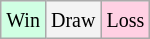<table class="wikitable">
<tr>
<td style="background-color: #d0ffe3;"><small>Win</small></td>
<td style="background-color: #f3f3f3;"><small>Draw</small></td>
<td style="background-color: #ffd0e3;"><small>Loss</small></td>
</tr>
</table>
